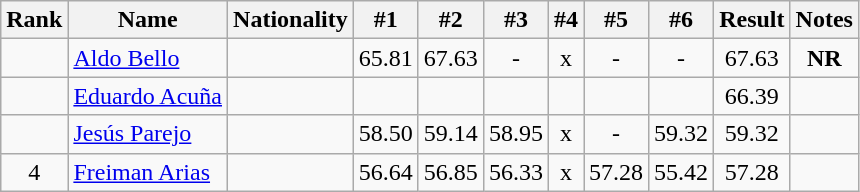<table class="wikitable sortable" style="text-align:center">
<tr>
<th>Rank</th>
<th>Name</th>
<th>Nationality</th>
<th>#1</th>
<th>#2</th>
<th>#3</th>
<th>#4</th>
<th>#5</th>
<th>#6</th>
<th>Result</th>
<th>Notes</th>
</tr>
<tr>
<td></td>
<td align=left><a href='#'>Aldo Bello</a></td>
<td align=left></td>
<td>65.81</td>
<td>67.63</td>
<td>-</td>
<td>x</td>
<td>-</td>
<td>-</td>
<td>67.63</td>
<td><strong>NR</strong></td>
</tr>
<tr>
<td></td>
<td align=left><a href='#'>Eduardo Acuña</a></td>
<td align=left></td>
<td></td>
<td></td>
<td></td>
<td></td>
<td></td>
<td></td>
<td>66.39</td>
<td></td>
</tr>
<tr>
<td></td>
<td align=left><a href='#'>Jesús Parejo</a></td>
<td align=left></td>
<td>58.50</td>
<td>59.14</td>
<td>58.95</td>
<td>x</td>
<td>-</td>
<td>59.32</td>
<td>59.32</td>
<td></td>
</tr>
<tr>
<td>4</td>
<td align=left><a href='#'>Freiman Arias</a></td>
<td align=left></td>
<td>56.64</td>
<td>56.85</td>
<td>56.33</td>
<td>x</td>
<td>57.28</td>
<td>55.42</td>
<td>57.28</td>
<td></td>
</tr>
</table>
